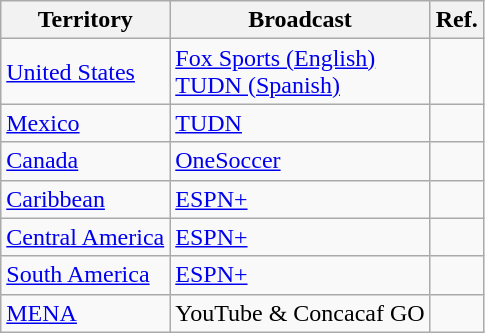<table class="wikitable">
<tr>
<th>Territory</th>
<th>Broadcast</th>
<th>Ref.</th>
</tr>
<tr>
<td><a href='#'>United States</a></td>
<td><a href='#'>Fox Sports (English)</a><br><a href='#'>TUDN (Spanish)</a></td>
<td></td>
</tr>
<tr>
<td><a href='#'>Mexico</a></td>
<td><a href='#'>TUDN</a></td>
<td></td>
</tr>
<tr>
<td><a href='#'>Canada</a></td>
<td><a href='#'>OneSoccer</a></td>
<td></td>
</tr>
<tr>
<td><a href='#'>Caribbean</a></td>
<td><a href='#'>ESPN+</a></td>
<td></td>
</tr>
<tr>
<td><a href='#'>Central America</a></td>
<td><a href='#'>ESPN+</a></td>
<td></td>
</tr>
<tr>
<td><a href='#'>South America</a></td>
<td><a href='#'>ESPN+</a></td>
<td></td>
</tr>
<tr>
<td><a href='#'>MENA</a></td>
<td>YouTube & Concacaf GO</td>
<td></td>
</tr>
</table>
